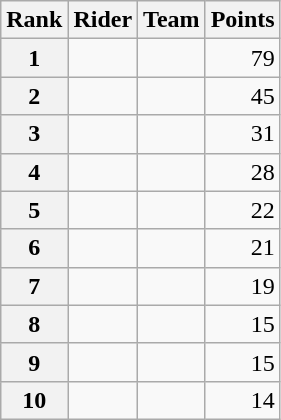<table class="wikitable">
<tr>
<th scope="col">Rank</th>
<th scope="col">Rider</th>
<th scope="col">Team</th>
<th scope="col">Points</th>
</tr>
<tr>
<th scope="row">1</th>
<td> </td>
<td></td>
<td style="text-align:right;">79</td>
</tr>
<tr>
<th scope="row">2</th>
<td></td>
<td></td>
<td style="text-align:right;">45</td>
</tr>
<tr>
<th scope="row">3</th>
<td></td>
<td></td>
<td style="text-align:right;">31</td>
</tr>
<tr>
<th scope="row">4</th>
<td></td>
<td></td>
<td style="text-align:right;">28</td>
</tr>
<tr>
<th scope="row">5</th>
<td></td>
<td></td>
<td style="text-align:right;">22</td>
</tr>
<tr>
<th scope="row">6</th>
<td></td>
<td></td>
<td style="text-align:right;">21</td>
</tr>
<tr>
<th scope="row">7</th>
<td></td>
<td></td>
<td style="text-align:right;">19</td>
</tr>
<tr>
<th scope="row">8</th>
<td></td>
<td></td>
<td style="text-align:right;">15</td>
</tr>
<tr>
<th scope="row">9</th>
<td></td>
<td></td>
<td style="text-align:right;">15</td>
</tr>
<tr>
<th scope="row">10</th>
<td></td>
<td></td>
<td style="text-align:right;">14</td>
</tr>
</table>
